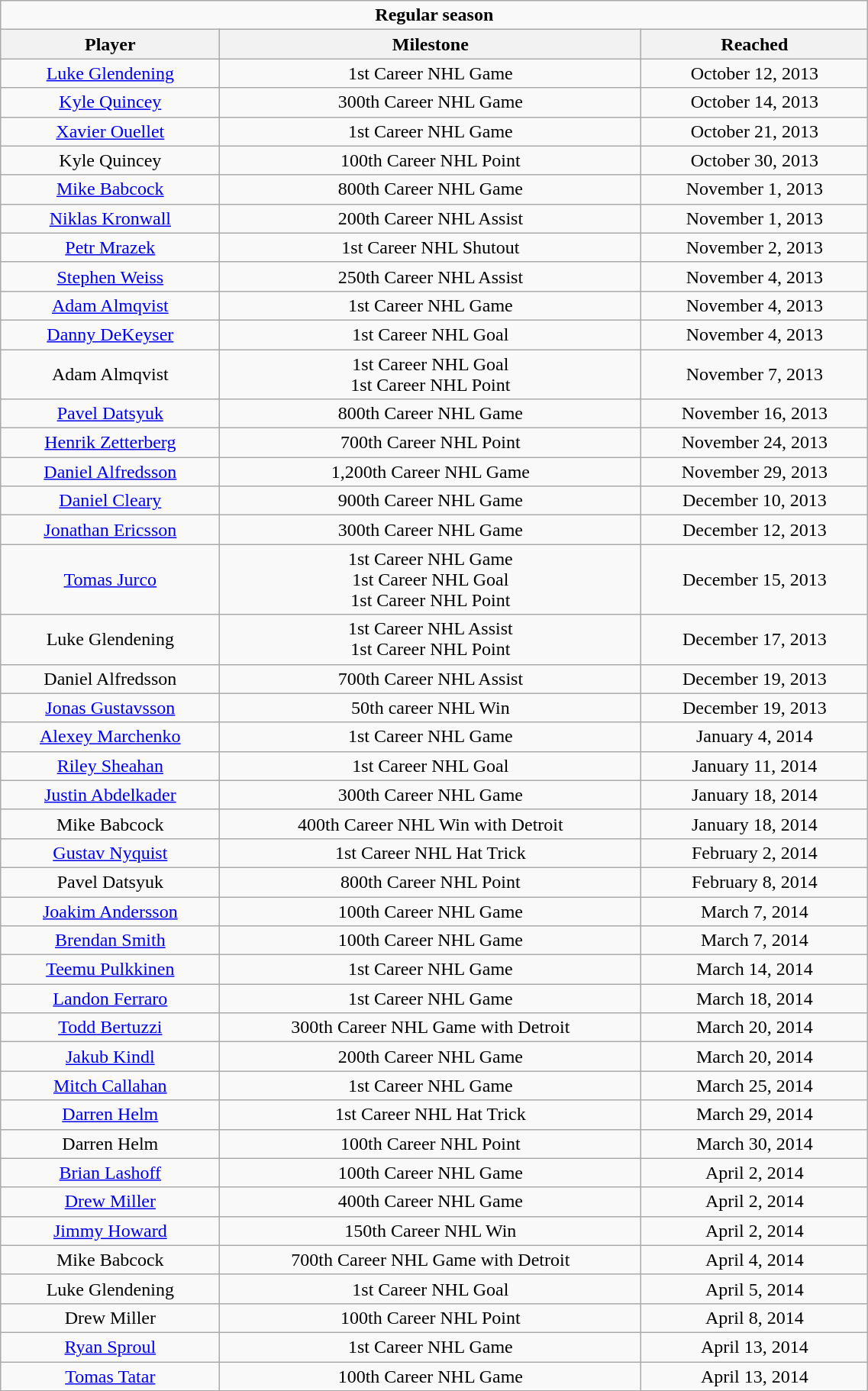<table class="wikitable" style="width:60%; text-align:center;">
<tr>
<td colspan="10" style="text-align:center;"><strong>Regular season</strong></td>
</tr>
<tr>
<th>Player</th>
<th>Milestone</th>
<th>Reached</th>
</tr>
<tr>
<td><a href='#'>Luke Glendening</a></td>
<td>1st Career NHL Game</td>
<td>October 12, 2013</td>
</tr>
<tr>
<td><a href='#'>Kyle Quincey</a></td>
<td>300th Career NHL Game</td>
<td>October 14, 2013</td>
</tr>
<tr>
<td><a href='#'>Xavier Ouellet</a></td>
<td>1st Career NHL Game</td>
<td>October 21, 2013</td>
</tr>
<tr>
<td>Kyle Quincey</td>
<td>100th Career NHL Point</td>
<td>October 30, 2013</td>
</tr>
<tr>
<td><a href='#'>Mike Babcock</a></td>
<td>800th Career NHL Game</td>
<td>November 1, 2013</td>
</tr>
<tr>
<td><a href='#'>Niklas Kronwall</a></td>
<td>200th Career NHL Assist</td>
<td>November 1, 2013</td>
</tr>
<tr>
<td><a href='#'>Petr Mrazek</a></td>
<td>1st Career NHL Shutout</td>
<td>November 2, 2013</td>
</tr>
<tr>
<td><a href='#'>Stephen Weiss</a></td>
<td>250th Career NHL Assist</td>
<td>November 4, 2013</td>
</tr>
<tr>
<td><a href='#'>Adam Almqvist</a></td>
<td>1st Career NHL Game</td>
<td>November 4, 2013</td>
</tr>
<tr>
<td><a href='#'>Danny DeKeyser</a></td>
<td>1st Career NHL Goal</td>
<td>November 4, 2013</td>
</tr>
<tr>
<td>Adam Almqvist</td>
<td>1st Career NHL Goal<br>1st Career NHL Point</td>
<td>November 7, 2013</td>
</tr>
<tr>
<td><a href='#'>Pavel Datsyuk</a></td>
<td>800th Career NHL Game</td>
<td>November 16, 2013</td>
</tr>
<tr>
<td><a href='#'>Henrik Zetterberg</a></td>
<td>700th Career NHL Point</td>
<td>November 24, 2013</td>
</tr>
<tr>
<td><a href='#'>Daniel Alfredsson</a></td>
<td>1,200th Career NHL Game</td>
<td>November 29, 2013</td>
</tr>
<tr>
<td><a href='#'>Daniel Cleary</a></td>
<td>900th Career NHL Game</td>
<td>December 10, 2013</td>
</tr>
<tr>
<td><a href='#'>Jonathan Ericsson</a></td>
<td>300th Career NHL Game</td>
<td>December 12, 2013</td>
</tr>
<tr>
<td><a href='#'>Tomas Jurco</a></td>
<td>1st Career NHL Game<br>1st Career NHL Goal<br>1st Career NHL Point</td>
<td>December 15, 2013</td>
</tr>
<tr>
<td>Luke Glendening</td>
<td>1st Career NHL Assist<br>1st Career NHL Point</td>
<td>December 17, 2013</td>
</tr>
<tr>
<td>Daniel Alfredsson</td>
<td>700th Career NHL Assist</td>
<td>December 19, 2013</td>
</tr>
<tr>
<td><a href='#'>Jonas Gustavsson</a></td>
<td>50th career NHL Win</td>
<td>December 19, 2013</td>
</tr>
<tr>
<td><a href='#'>Alexey Marchenko</a></td>
<td>1st Career NHL Game</td>
<td>January 4, 2014</td>
</tr>
<tr>
<td><a href='#'>Riley Sheahan</a></td>
<td>1st Career NHL Goal</td>
<td>January 11, 2014</td>
</tr>
<tr>
<td><a href='#'>Justin Abdelkader</a></td>
<td>300th Career NHL Game</td>
<td>January 18, 2014</td>
</tr>
<tr>
<td>Mike Babcock</td>
<td>400th Career NHL Win with Detroit</td>
<td>January 18, 2014</td>
</tr>
<tr>
<td><a href='#'>Gustav Nyquist</a></td>
<td>1st Career NHL Hat Trick</td>
<td>February 2, 2014</td>
</tr>
<tr>
<td>Pavel Datsyuk</td>
<td>800th Career NHL Point</td>
<td>February 8, 2014</td>
</tr>
<tr>
<td><a href='#'>Joakim Andersson</a></td>
<td>100th Career NHL Game</td>
<td>March 7, 2014</td>
</tr>
<tr>
<td><a href='#'>Brendan Smith</a></td>
<td>100th Career NHL Game</td>
<td>March 7, 2014</td>
</tr>
<tr>
<td><a href='#'>Teemu Pulkkinen</a></td>
<td>1st Career NHL Game</td>
<td>March 14, 2014</td>
</tr>
<tr>
<td><a href='#'>Landon Ferraro</a></td>
<td>1st Career NHL Game</td>
<td>March 18, 2014</td>
</tr>
<tr>
<td><a href='#'>Todd Bertuzzi</a></td>
<td>300th Career NHL Game with Detroit</td>
<td>March 20, 2014</td>
</tr>
<tr>
<td><a href='#'>Jakub Kindl</a></td>
<td>200th Career NHL Game</td>
<td>March 20, 2014</td>
</tr>
<tr>
<td><a href='#'>Mitch Callahan</a></td>
<td>1st Career NHL Game</td>
<td>March 25, 2014</td>
</tr>
<tr>
<td><a href='#'>Darren Helm</a></td>
<td>1st Career NHL Hat Trick</td>
<td>March 29, 2014</td>
</tr>
<tr>
<td>Darren Helm</td>
<td>100th Career NHL Point</td>
<td>March 30, 2014</td>
</tr>
<tr>
<td><a href='#'>Brian Lashoff</a></td>
<td>100th Career NHL Game</td>
<td>April 2, 2014</td>
</tr>
<tr>
<td><a href='#'>Drew Miller</a></td>
<td>400th Career NHL Game</td>
<td>April 2, 2014</td>
</tr>
<tr>
<td><a href='#'>Jimmy Howard</a></td>
<td>150th Career NHL Win</td>
<td>April 2, 2014</td>
</tr>
<tr>
<td>Mike Babcock</td>
<td>700th Career NHL Game with Detroit</td>
<td>April 4, 2014</td>
</tr>
<tr>
<td>Luke Glendening</td>
<td>1st Career NHL Goal</td>
<td>April 5, 2014</td>
</tr>
<tr>
<td>Drew Miller</td>
<td>100th Career NHL Point</td>
<td>April 8, 2014</td>
</tr>
<tr>
<td><a href='#'>Ryan Sproul</a></td>
<td>1st Career NHL Game</td>
<td>April 13, 2014</td>
</tr>
<tr>
<td><a href='#'>Tomas Tatar</a></td>
<td>100th Career NHL Game</td>
<td>April 13, 2014</td>
</tr>
</table>
